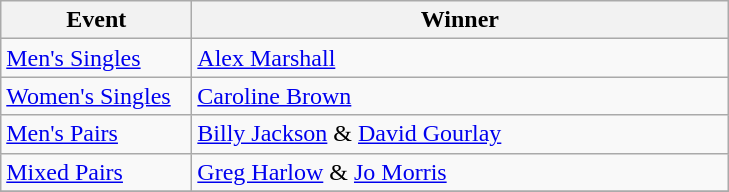<table class="wikitable" style="font-size: 100%">
<tr>
<th width=120>Event</th>
<th width=350>Winner</th>
</tr>
<tr>
<td><a href='#'>Men's Singles</a></td>
<td> <a href='#'>Alex Marshall</a></td>
</tr>
<tr>
<td><a href='#'>Women's Singles</a></td>
<td> <a href='#'>Caroline Brown</a></td>
</tr>
<tr>
<td><a href='#'>Men's Pairs</a></td>
<td> <a href='#'>Billy Jackson</a> &  <a href='#'>David Gourlay</a></td>
</tr>
<tr>
<td><a href='#'>Mixed Pairs</a></td>
<td> <a href='#'>Greg Harlow</a> &  <a href='#'>Jo Morris</a></td>
</tr>
<tr>
</tr>
</table>
